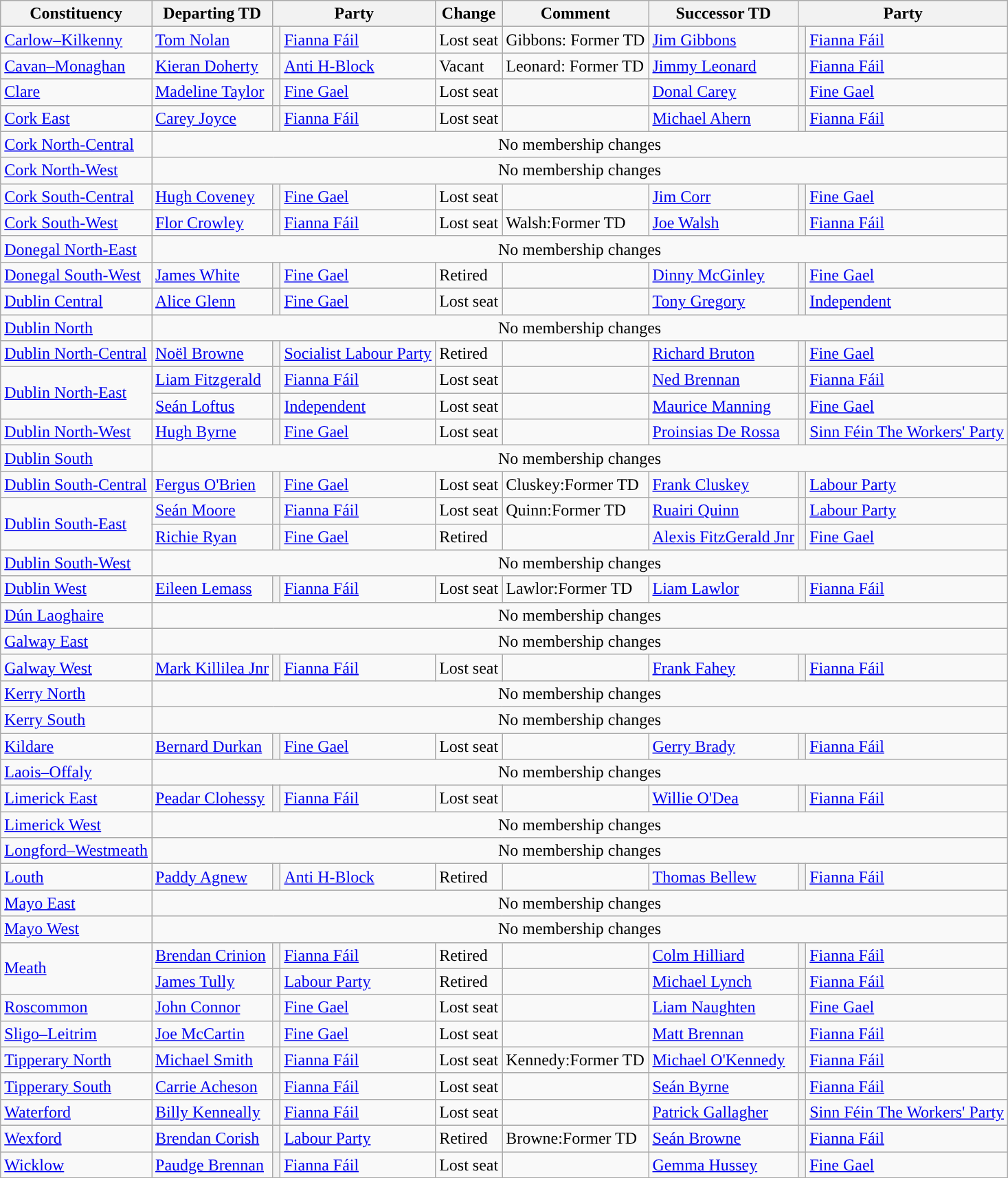<table class="wikitable">
<tr style="background: #efefef;">
<th scope="col">Constituency</th>
<th scope="col">Departing TD</th>
<th scope="col" colspan="2">Party</th>
<th scope="col">Change</th>
<th scope="col">Comment</th>
<th scope="col">Successor TD</th>
<th scope="col" colspan="2">Party</th>
</tr>
<tr>
<td><a href='#'>Carlow–Kilkenny</a></td>
<td><a href='#'>Tom Nolan</a></td>
<th style="background-color: "></th>
<td><a href='#'>Fianna Fáil</a></td>
<td>Lost seat</td>
<td>Gibbons: Former TD</td>
<td><a href='#'>Jim Gibbons</a></td>
<th style="background-color: "></th>
<td><a href='#'>Fianna Fáil</a></td>
</tr>
<tr>
<td><a href='#'>Cavan–Monaghan</a></td>
<td><a href='#'>Kieran Doherty</a></td>
<th style="background-color: "></th>
<td><a href='#'>Anti H-Block</a></td>
<td>Vacant</td>
<td>Leonard: Former TD</td>
<td><a href='#'>Jimmy Leonard</a></td>
<th style="background-color: "></th>
<td><a href='#'>Fianna Fáil</a></td>
</tr>
<tr>
<td><a href='#'>Clare</a></td>
<td><a href='#'>Madeline Taylor</a></td>
<th style="background-color: "></th>
<td><a href='#'>Fine Gael</a></td>
<td>Lost seat</td>
<td></td>
<td><a href='#'>Donal Carey</a></td>
<th style="background-color: "></th>
<td><a href='#'>Fine Gael</a></td>
</tr>
<tr>
<td><a href='#'>Cork East</a></td>
<td><a href='#'>Carey Joyce</a></td>
<th style="background-color: "></th>
<td><a href='#'>Fianna Fáil</a></td>
<td>Lost seat</td>
<td></td>
<td><a href='#'>Michael Ahern</a></td>
<th style="background-color: "></th>
<td><a href='#'>Fianna Fáil</a></td>
</tr>
<tr>
<td><a href='#'>Cork North-Central</a></td>
<td colspan=8 align=center>No membership changes</td>
</tr>
<tr>
<td><a href='#'>Cork North-West</a></td>
<td colspan=8 align=center>No membership changes</td>
</tr>
<tr>
<td><a href='#'>Cork South-Central</a></td>
<td><a href='#'>Hugh Coveney</a></td>
<th style="background-color: "></th>
<td><a href='#'>Fine Gael</a></td>
<td>Lost seat</td>
<td></td>
<td><a href='#'>Jim Corr</a></td>
<th style="background-color: "></th>
<td><a href='#'>Fine Gael</a></td>
</tr>
<tr>
<td><a href='#'>Cork South-West</a></td>
<td><a href='#'>Flor Crowley</a></td>
<th style="background-color: "></th>
<td><a href='#'>Fianna Fáil</a></td>
<td>Lost seat</td>
<td>Walsh:Former TD</td>
<td><a href='#'>Joe Walsh</a></td>
<th style="background-color: "></th>
<td><a href='#'>Fianna Fáil</a></td>
</tr>
<tr>
<td><a href='#'>Donegal North-East</a></td>
<td colspan=8 align=center>No membership changes</td>
</tr>
<tr>
<td><a href='#'>Donegal South-West</a></td>
<td><a href='#'>James White</a></td>
<th style="background-color: "></th>
<td><a href='#'>Fine Gael</a></td>
<td>Retired</td>
<td></td>
<td><a href='#'>Dinny McGinley</a></td>
<th style="background-color: "></th>
<td><a href='#'>Fine Gael</a></td>
</tr>
<tr>
<td><a href='#'>Dublin Central</a></td>
<td><a href='#'>Alice Glenn</a></td>
<th style="background-color: "></th>
<td><a href='#'>Fine Gael</a></td>
<td>Lost seat</td>
<td></td>
<td><a href='#'>Tony Gregory</a></td>
<th style="background-color: "></th>
<td><a href='#'>Independent</a></td>
</tr>
<tr>
<td><a href='#'>Dublin North</a></td>
<td colspan=8 align=center>No membership changes</td>
</tr>
<tr>
<td><a href='#'>Dublin North-Central</a></td>
<td><a href='#'>Noël Browne</a></td>
<th style="background-color: "></th>
<td><a href='#'>Socialist Labour Party</a></td>
<td>Retired</td>
<td></td>
<td><a href='#'>Richard Bruton</a></td>
<th style="background-color: "></th>
<td><a href='#'>Fine Gael</a></td>
</tr>
<tr>
<td rowspan=2><a href='#'>Dublin North-East</a></td>
<td><a href='#'>Liam Fitzgerald</a></td>
<th style="background-color: "></th>
<td><a href='#'>Fianna Fáil</a></td>
<td>Lost seat</td>
<td></td>
<td><a href='#'>Ned Brennan</a></td>
<th style="background-color: "></th>
<td><a href='#'>Fianna Fáil</a></td>
</tr>
<tr>
<td><a href='#'>Seán Loftus</a></td>
<th style="background-color: "></th>
<td><a href='#'>Independent</a></td>
<td>Lost seat</td>
<td></td>
<td><a href='#'>Maurice Manning</a></td>
<th style="background-color: "></th>
<td><a href='#'>Fine Gael</a></td>
</tr>
<tr>
<td><a href='#'>Dublin North-West</a></td>
<td><a href='#'>Hugh Byrne</a></td>
<th style="background-color: "></th>
<td><a href='#'>Fine Gael</a></td>
<td>Lost seat</td>
<td></td>
<td><a href='#'>Proinsias De Rossa</a></td>
<th style="background-color: "></th>
<td><a href='#'>Sinn Féin The Workers' Party</a></td>
</tr>
<tr>
<td><a href='#'>Dublin South</a></td>
<td colspan=8 align=center>No membership changes</td>
</tr>
<tr>
<td><a href='#'>Dublin South-Central</a></td>
<td><a href='#'>Fergus O'Brien</a></td>
<th style="background-color: "></th>
<td><a href='#'>Fine Gael</a></td>
<td>Lost seat</td>
<td>Cluskey:Former TD</td>
<td><a href='#'>Frank Cluskey</a></td>
<th style="background-color: "></th>
<td><a href='#'>Labour Party</a></td>
</tr>
<tr>
<td rowspan=2><a href='#'>Dublin South-East</a></td>
<td><a href='#'>Seán Moore</a></td>
<th style="background-color: "></th>
<td><a href='#'>Fianna Fáil</a></td>
<td>Lost seat</td>
<td>Quinn:Former TD</td>
<td><a href='#'>Ruairi Quinn</a></td>
<th style="background-color: "></th>
<td><a href='#'>Labour Party</a></td>
</tr>
<tr>
<td><a href='#'>Richie Ryan</a></td>
<th style="background-color: "></th>
<td><a href='#'>Fine Gael</a></td>
<td>Retired</td>
<td></td>
<td><a href='#'>Alexis FitzGerald Jnr</a></td>
<th style="background-color: "></th>
<td><a href='#'>Fine Gael</a></td>
</tr>
<tr>
<td><a href='#'>Dublin South-West</a></td>
<td colspan=8 align=center>No membership changes</td>
</tr>
<tr>
<td><a href='#'>Dublin West</a></td>
<td><a href='#'>Eileen Lemass</a></td>
<th style="background-color: "></th>
<td><a href='#'>Fianna Fáil</a></td>
<td>Lost seat</td>
<td>Lawlor:Former TD</td>
<td><a href='#'>Liam Lawlor</a></td>
<th style="background-color: "></th>
<td><a href='#'>Fianna Fáil</a></td>
</tr>
<tr>
<td><a href='#'>Dún Laoghaire</a></td>
<td colspan=8 align=center>No membership changes</td>
</tr>
<tr>
<td><a href='#'>Galway East</a></td>
<td colspan=8 align=center>No membership changes</td>
</tr>
<tr>
<td><a href='#'>Galway West</a></td>
<td><a href='#'>Mark Killilea Jnr</a></td>
<th style="background-color: "></th>
<td><a href='#'>Fianna Fáil</a></td>
<td>Lost seat</td>
<td></td>
<td><a href='#'>Frank Fahey</a></td>
<th style="background-color: "></th>
<td><a href='#'>Fianna Fáil</a></td>
</tr>
<tr>
<td><a href='#'>Kerry North</a></td>
<td colspan=8 align=center>No membership changes</td>
</tr>
<tr>
<td><a href='#'>Kerry South</a></td>
<td colspan=8 align=center>No membership changes</td>
</tr>
<tr>
<td><a href='#'>Kildare</a></td>
<td><a href='#'>Bernard Durkan</a></td>
<th style="background-color: "></th>
<td><a href='#'>Fine Gael</a></td>
<td>Lost seat</td>
<td></td>
<td><a href='#'>Gerry Brady</a></td>
<th style="background-color: "></th>
<td><a href='#'>Fianna Fáil</a></td>
</tr>
<tr>
<td><a href='#'>Laois–Offaly</a></td>
<td colspan=8 align=center>No membership changes</td>
</tr>
<tr>
<td><a href='#'>Limerick East</a></td>
<td><a href='#'>Peadar Clohessy</a></td>
<th style="background-color: "></th>
<td><a href='#'>Fianna Fáil</a></td>
<td>Lost seat</td>
<td></td>
<td><a href='#'>Willie O'Dea</a></td>
<th style="background-color: "></th>
<td><a href='#'>Fianna Fáil</a></td>
</tr>
<tr>
<td><a href='#'>Limerick West</a></td>
<td colspan=8 align=center>No membership changes</td>
</tr>
<tr>
<td><a href='#'>Longford–Westmeath</a></td>
<td colspan=8 align=center>No membership changes</td>
</tr>
<tr>
<td><a href='#'>Louth</a></td>
<td><a href='#'>Paddy Agnew</a></td>
<th style="background-color: "></th>
<td><a href='#'>Anti H-Block</a></td>
<td>Retired</td>
<td></td>
<td><a href='#'>Thomas Bellew</a></td>
<th style="background-color: "></th>
<td><a href='#'>Fianna Fáil</a></td>
</tr>
<tr>
<td><a href='#'>Mayo East</a></td>
<td colspan=8 align=center>No membership changes</td>
</tr>
<tr>
<td><a href='#'>Mayo West</a></td>
<td colspan=8 align=center>No membership changes</td>
</tr>
<tr>
<td rowspan=2><a href='#'>Meath</a></td>
<td><a href='#'>Brendan Crinion</a></td>
<th style="background-color: "></th>
<td><a href='#'>Fianna Fáil</a></td>
<td>Retired</td>
<td></td>
<td><a href='#'>Colm Hilliard</a></td>
<th style="background-color: "></th>
<td><a href='#'>Fianna Fáil</a></td>
</tr>
<tr>
<td><a href='#'>James Tully</a></td>
<th style="background-color: "></th>
<td><a href='#'>Labour Party</a></td>
<td>Retired</td>
<td></td>
<td><a href='#'>Michael Lynch</a></td>
<th style="background-color: "></th>
<td><a href='#'>Fianna Fáil</a></td>
</tr>
<tr>
<td><a href='#'>Roscommon</a></td>
<td><a href='#'>John Connor</a></td>
<th style="background-color: "></th>
<td><a href='#'>Fine Gael</a></td>
<td>Lost seat</td>
<td></td>
<td><a href='#'>Liam Naughten</a></td>
<th style="background-color: "></th>
<td><a href='#'>Fine Gael</a></td>
</tr>
<tr>
<td><a href='#'>Sligo–Leitrim</a></td>
<td><a href='#'>Joe McCartin</a></td>
<th style="background-color: "></th>
<td><a href='#'>Fine Gael</a></td>
<td>Lost seat</td>
<td></td>
<td><a href='#'>Matt Brennan</a></td>
<th style="background-color: "></th>
<td><a href='#'>Fianna Fáil</a></td>
</tr>
<tr>
<td><a href='#'>Tipperary North</a></td>
<td><a href='#'>Michael Smith</a></td>
<th style="background-color: "></th>
<td><a href='#'>Fianna Fáil</a></td>
<td>Lost seat</td>
<td>Kennedy:Former TD</td>
<td><a href='#'>Michael O'Kennedy</a></td>
<th style="background-color: "></th>
<td><a href='#'>Fianna Fáil</a></td>
</tr>
<tr>
<td><a href='#'>Tipperary South</a></td>
<td><a href='#'>Carrie Acheson</a></td>
<th style="background-color: "></th>
<td><a href='#'>Fianna Fáil</a></td>
<td>Lost seat</td>
<td></td>
<td><a href='#'>Seán Byrne</a></td>
<th style="background-color: "></th>
<td><a href='#'>Fianna Fáil</a></td>
</tr>
<tr>
<td><a href='#'>Waterford</a></td>
<td><a href='#'>Billy Kenneally</a></td>
<th style="background-color: "></th>
<td><a href='#'>Fianna Fáil</a></td>
<td>Lost seat</td>
<td></td>
<td><a href='#'>Patrick Gallagher</a></td>
<th style="background-color: "></th>
<td><a href='#'>Sinn Féin The Workers' Party</a></td>
</tr>
<tr>
<td><a href='#'>Wexford</a></td>
<td><a href='#'>Brendan Corish</a></td>
<th style="background-color: "></th>
<td><a href='#'>Labour Party</a></td>
<td>Retired</td>
<td>Browne:Former TD</td>
<td><a href='#'>Seán Browne</a></td>
<th style="background-color: "></th>
<td><a href='#'>Fianna Fáil</a></td>
</tr>
<tr>
<td><a href='#'>Wicklow</a></td>
<td><a href='#'>Paudge Brennan</a></td>
<th style="background-color: "></th>
<td><a href='#'>Fianna Fáil</a></td>
<td>Lost seat</td>
<td></td>
<td><a href='#'>Gemma Hussey</a></td>
<th style="background-color: "></th>
<td><a href='#'>Fine Gael</a></td>
</tr>
</table>
